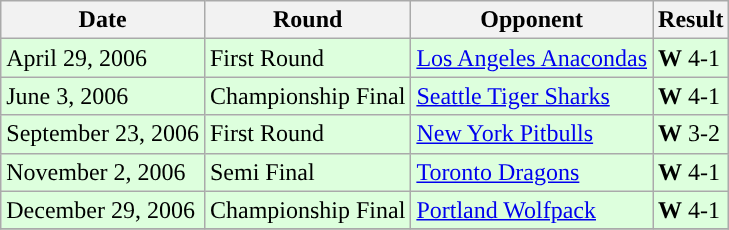<table class="wikitable">
<tr>
<th>Date</th>
<th>Round</th>
<th>Opponent</th>
<th>Result</th>
</tr>
<tr style="background: #ddffdd;">
<td>April 29, 2006</td>
<td>First Round</td>
<td><a href='#'>Los Angeles Anacondas</a></td>
<td><strong>W</strong> 4-1</td>
</tr>
<tr style="background: #ddffdd;">
<td>June 3, 2006</td>
<td>Championship Final</td>
<td><a href='#'>Seattle Tiger Sharks</a></td>
<td><strong>W</strong> 4-1</td>
</tr>
<tr style="background: #ddffdd;">
<td>September 23, 2006</td>
<td>First Round</td>
<td><a href='#'>New York Pitbulls</a></td>
<td><strong>W</strong> 3-2</td>
</tr>
<tr style="background: #ddffdd;">
<td>November 2, 2006</td>
<td>Semi Final</td>
<td><a href='#'>Toronto Dragons</a></td>
<td><strong>W</strong> 4-1</td>
</tr>
<tr style="background: #ddffdd;">
<td>December 29, 2006</td>
<td>Championship Final</td>
<td><a href='#'>Portland Wolfpack</a></td>
<td><strong>W</strong> 4-1</td>
</tr>
<tr style="background: #ddffdd;">
</tr>
</table>
